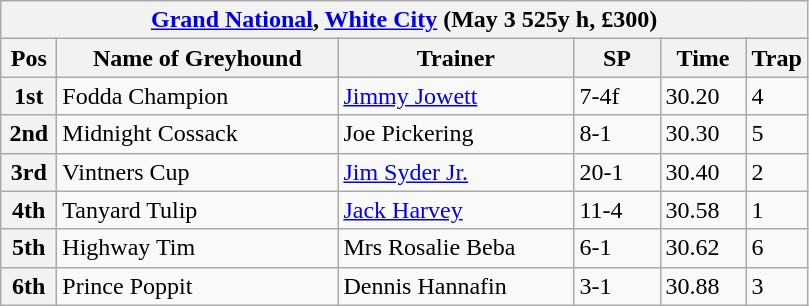<table class="wikitable">
<tr>
<th colspan="6"><a href='#'>Grand National</a>, <a href='#'>White City</a> (May 3 525y h, £300)</th>
</tr>
<tr>
<th width=30>Pos</th>
<th width=180>Name of Greyhound</th>
<th width=150>Trainer</th>
<th width=50>SP</th>
<th width=50>Time</th>
<th width=30>Trap</th>
</tr>
<tr>
<th>1st</th>
<td>Fodda Champion</td>
<td><a href='#'>Jimmy Jowett</a></td>
<td>7-4f</td>
<td>30.20</td>
<td>4</td>
</tr>
<tr>
<th>2nd</th>
<td>Midnight Cossack</td>
<td>Joe Pickering</td>
<td>8-1</td>
<td>30.30</td>
<td>5</td>
</tr>
<tr>
<th>3rd</th>
<td>Vintners Cup</td>
<td><a href='#'>Jim Syder Jr.</a></td>
<td>20-1</td>
<td>30.40</td>
<td>2</td>
</tr>
<tr>
<th>4th</th>
<td>Tanyard Tulip</td>
<td><a href='#'>Jack Harvey</a></td>
<td>11-4</td>
<td>30.58</td>
<td>1</td>
</tr>
<tr>
<th>5th</th>
<td>Highway Tim</td>
<td>Mrs Rosalie Beba</td>
<td>6-1</td>
<td>30.62</td>
<td>6</td>
</tr>
<tr>
<th>6th</th>
<td>Prince Poppit</td>
<td>Dennis Hannafin</td>
<td>3-1</td>
<td>30.88</td>
<td>3</td>
</tr>
</table>
